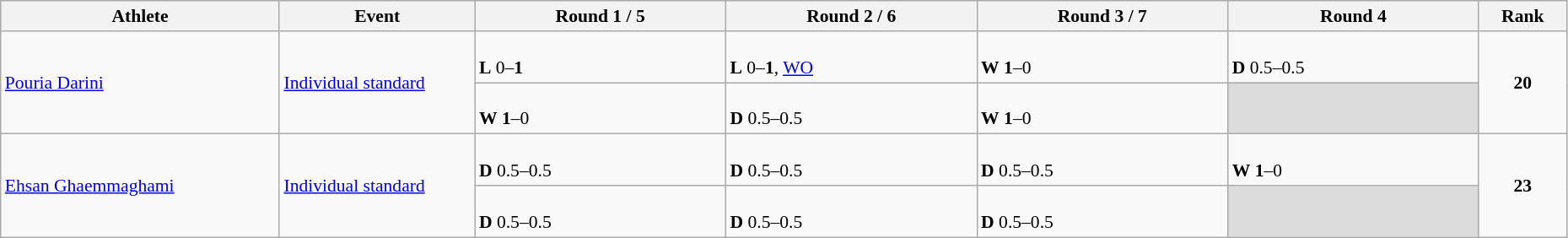<table class="wikitable" width="98%" style="text-align:left; font-size:90%">
<tr>
<th width="10%">Athlete</th>
<th width="7%">Event</th>
<th width="9%">Round 1 / 5</th>
<th width="9%">Round 2 / 6</th>
<th width="9%">Round 3 / 7</th>
<th width="9%">Round 4</th>
<th width="3%">Rank</th>
</tr>
<tr>
<td rowspan=2><a href='#'>Pouria Darini</a></td>
<td rowspan=2><a href='#'>Individual standard</a></td>
<td><br><strong>L</strong> 0–<strong>1</strong></td>
<td><br><strong>L</strong> 0–<strong>1</strong>, <a href='#'>WO</a></td>
<td><br><strong>W</strong> <strong>1</strong>–0</td>
<td><br><strong>D</strong> 0.5–0.5</td>
<td rowspan=2 align=center><strong>20</strong></td>
</tr>
<tr>
<td><br><strong>W</strong> <strong>1</strong>–0</td>
<td><br><strong>D</strong> 0.5–0.5</td>
<td><br><strong>W</strong> <strong>1</strong>–0</td>
<td bgcolor=#DCDCDC></td>
</tr>
<tr>
<td rowspan=2><a href='#'>Ehsan Ghaemmaghami</a></td>
<td rowspan=2><a href='#'>Individual standard</a></td>
<td><br><strong>D</strong> 0.5–0.5</td>
<td><br><strong>D</strong> 0.5–0.5</td>
<td><br><strong>D</strong> 0.5–0.5</td>
<td><br><strong>W</strong> <strong>1</strong>–0</td>
<td rowspan=2 align=center><strong>23</strong></td>
</tr>
<tr>
<td><br><strong>D</strong> 0.5–0.5</td>
<td><br><strong>D</strong> 0.5–0.5</td>
<td><br><strong>D</strong> 0.5–0.5</td>
<td bgcolor=#DCDCDC></td>
</tr>
</table>
